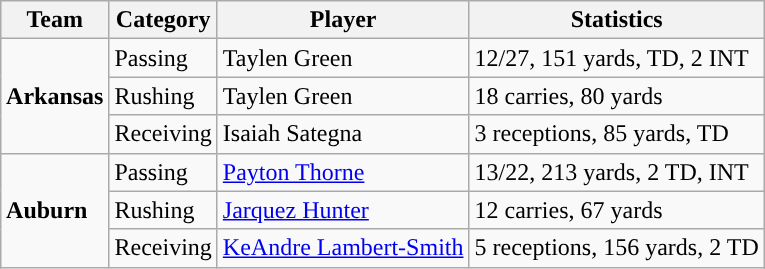<table class="wikitable" style="float: right;">
<tr>
<th>Team</th>
<th>Category</th>
<th>Player</th>
<th>Statistics</th>
</tr>
<tr>
<td rowspan=3><strong>Arkansas</strong></td>
<td>Passing</td>
<td>Taylen Green</td>
<td>12/27, 151 yards, TD, 2 INT</td>
</tr>
<tr>
<td>Rushing</td>
<td>Taylen Green</td>
<td>18 carries, 80 yards</td>
</tr>
<tr>
<td>Receiving</td>
<td>Isaiah Sategna</td>
<td>3 receptions, 85 yards, TD</td>
</tr>
<tr>
<td rowspan=3><strong>Auburn</strong></td>
<td>Passing</td>
<td><a href='#'>Payton Thorne</a></td>
<td>13/22, 213 yards, 2 TD, INT</td>
</tr>
<tr>
<td>Rushing</td>
<td><a href='#'>Jarquez Hunter</a></td>
<td>12 carries, 67 yards</td>
</tr>
<tr>
<td>Receiving</td>
<td><a href='#'>KeAndre Lambert-Smith</a></td>
<td>5 receptions, 156 yards, 2 TD</td>
</tr>
</table>
